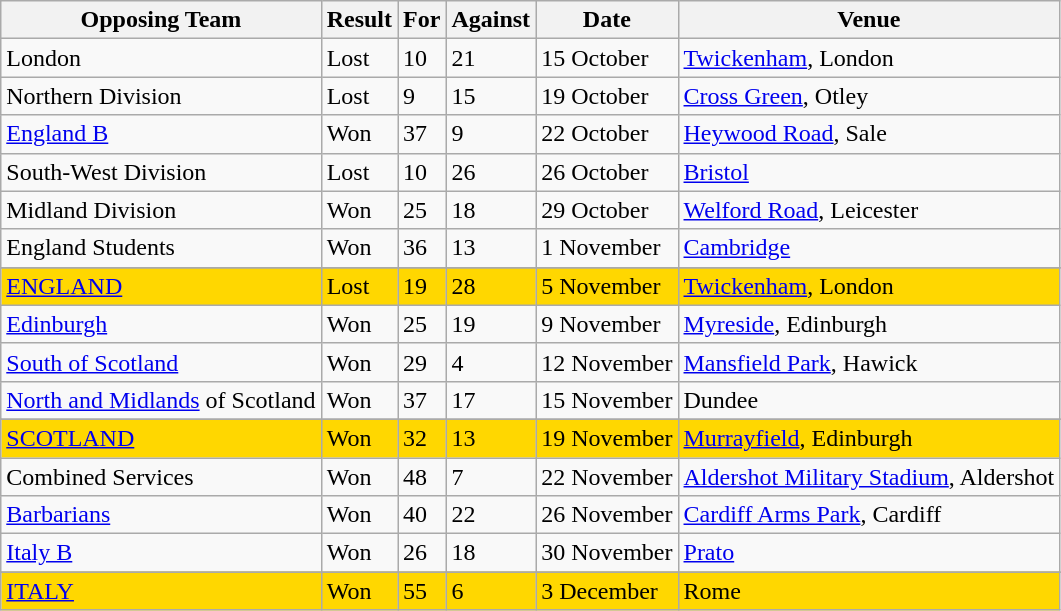<table class="wikitable">
<tr>
<th>Opposing Team</th>
<th>Result</th>
<th>For</th>
<th>Against</th>
<th>Date</th>
<th>Venue</th>
</tr>
<tr>
<td>London</td>
<td>Lost</td>
<td>10</td>
<td>21</td>
<td>15 October</td>
<td><a href='#'>Twickenham</a>, London</td>
</tr>
<tr>
<td>Northern Division</td>
<td>Lost</td>
<td>9</td>
<td>15</td>
<td>19 October</td>
<td><a href='#'>Cross Green</a>, Otley</td>
</tr>
<tr>
<td><a href='#'>England B</a></td>
<td>Won</td>
<td>37</td>
<td>9</td>
<td>22 October</td>
<td><a href='#'>Heywood Road</a>, Sale</td>
</tr>
<tr>
<td>South-West Division</td>
<td>Lost</td>
<td>10</td>
<td>26</td>
<td>26 October</td>
<td><a href='#'>Bristol</a></td>
</tr>
<tr>
<td>Midland Division</td>
<td>Won</td>
<td>25</td>
<td>18</td>
<td>29 October</td>
<td><a href='#'>Welford Road</a>, Leicester</td>
</tr>
<tr>
<td>England Students</td>
<td>Won</td>
<td>36</td>
<td>13</td>
<td>1 November</td>
<td><a href='#'>Cambridge</a></td>
</tr>
<tr>
</tr>
<tr style="background:gold">
<td><a href='#'>ENGLAND</a></td>
<td>Lost</td>
<td>19</td>
<td>28</td>
<td>5 November</td>
<td><a href='#'>Twickenham</a>, London</td>
</tr>
<tr>
<td><a href='#'>Edinburgh</a></td>
<td>Won</td>
<td>25</td>
<td>19</td>
<td>9 November</td>
<td><a href='#'>Myreside</a>, Edinburgh</td>
</tr>
<tr>
<td><a href='#'>South of Scotland</a></td>
<td>Won</td>
<td>29</td>
<td>4</td>
<td>12 November</td>
<td><a href='#'>Mansfield Park</a>, Hawick</td>
</tr>
<tr>
<td><a href='#'>North and Midlands</a> of Scotland</td>
<td>Won</td>
<td>37</td>
<td>17</td>
<td>15 November</td>
<td>Dundee</td>
</tr>
<tr>
</tr>
<tr style="background:gold">
<td><a href='#'>SCOTLAND</a></td>
<td>Won</td>
<td>32</td>
<td>13</td>
<td>19 November</td>
<td><a href='#'>Murrayfield</a>, Edinburgh</td>
</tr>
<tr>
<td>Combined Services</td>
<td>Won</td>
<td>48</td>
<td>7</td>
<td>22 November</td>
<td><a href='#'>Aldershot Military Stadium</a>, Aldershot</td>
</tr>
<tr>
<td><a href='#'>Barbarians</a></td>
<td>Won</td>
<td>40</td>
<td>22</td>
<td>26 November</td>
<td><a href='#'>Cardiff Arms Park</a>, Cardiff</td>
</tr>
<tr>
<td><a href='#'>Italy B</a></td>
<td>Won</td>
<td>26</td>
<td>18</td>
<td>30 November</td>
<td><a href='#'>Prato</a></td>
</tr>
<tr>
</tr>
<tr style="background:gold">
<td><a href='#'>ITALY</a></td>
<td>Won</td>
<td>55</td>
<td>6</td>
<td>3 December</td>
<td>Rome</td>
</tr>
</table>
